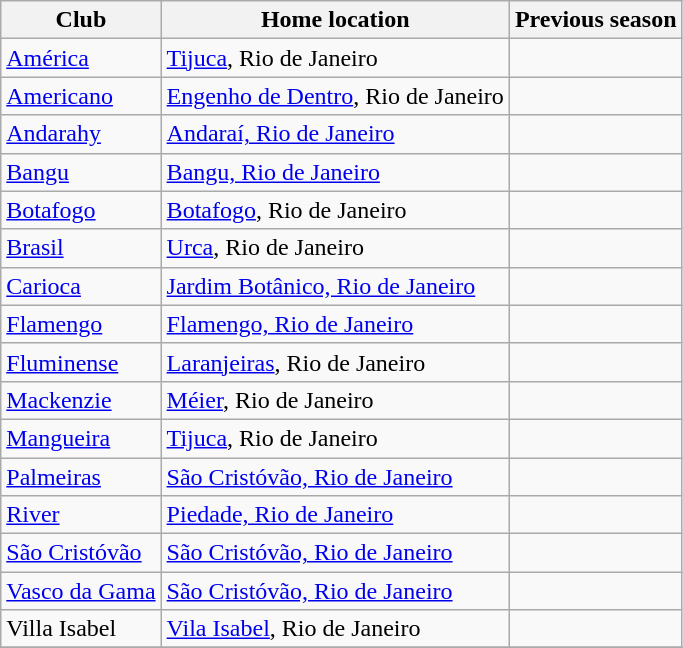<table class="wikitable sortable">
<tr>
<th>Club</th>
<th>Home location</th>
<th>Previous season</th>
</tr>
<tr>
<td><a href='#'>América</a></td>
<td><a href='#'>Tijuca</a>, Rio de Janeiro</td>
<td></td>
</tr>
<tr>
<td><a href='#'>Americano</a></td>
<td><a href='#'>Engenho de Dentro</a>, Rio de Janeiro</td>
<td></td>
</tr>
<tr>
<td><a href='#'>Andarahy</a></td>
<td><a href='#'>Andaraí, Rio de Janeiro</a></td>
<td></td>
</tr>
<tr>
<td><a href='#'>Bangu</a></td>
<td><a href='#'>Bangu, Rio de Janeiro</a></td>
<td></td>
</tr>
<tr>
<td><a href='#'>Botafogo</a></td>
<td><a href='#'>Botafogo</a>, Rio de Janeiro</td>
<td></td>
</tr>
<tr>
<td><a href='#'>Brasil</a></td>
<td><a href='#'>Urca</a>, Rio de Janeiro</td>
<td></td>
</tr>
<tr>
<td><a href='#'>Carioca</a></td>
<td><a href='#'>Jardim Botânico, Rio de Janeiro</a></td>
<td></td>
</tr>
<tr>
<td><a href='#'>Flamengo</a></td>
<td><a href='#'>Flamengo, Rio de Janeiro</a></td>
<td></td>
</tr>
<tr>
<td><a href='#'>Fluminense</a></td>
<td><a href='#'>Laranjeiras</a>, Rio de Janeiro</td>
<td></td>
</tr>
<tr>
<td><a href='#'>Mackenzie</a></td>
<td><a href='#'>Méier</a>, Rio de Janeiro</td>
<td></td>
</tr>
<tr>
<td><a href='#'>Mangueira</a></td>
<td><a href='#'>Tijuca</a>, Rio de Janeiro</td>
<td></td>
</tr>
<tr>
<td><a href='#'>Palmeiras</a></td>
<td><a href='#'>São Cristóvão, Rio de Janeiro</a></td>
<td></td>
</tr>
<tr>
<td><a href='#'>River</a></td>
<td><a href='#'>Piedade, Rio de Janeiro</a></td>
<td></td>
</tr>
<tr>
<td><a href='#'>São Cristóvão</a></td>
<td><a href='#'>São Cristóvão, Rio de Janeiro</a></td>
<td></td>
</tr>
<tr>
<td><a href='#'>Vasco da Gama</a></td>
<td><a href='#'>São Cristóvão, Rio de Janeiro</a></td>
<td></td>
</tr>
<tr>
<td>Villa Isabel</td>
<td><a href='#'>Vila Isabel</a>, Rio de Janeiro</td>
<td></td>
</tr>
<tr>
</tr>
</table>
